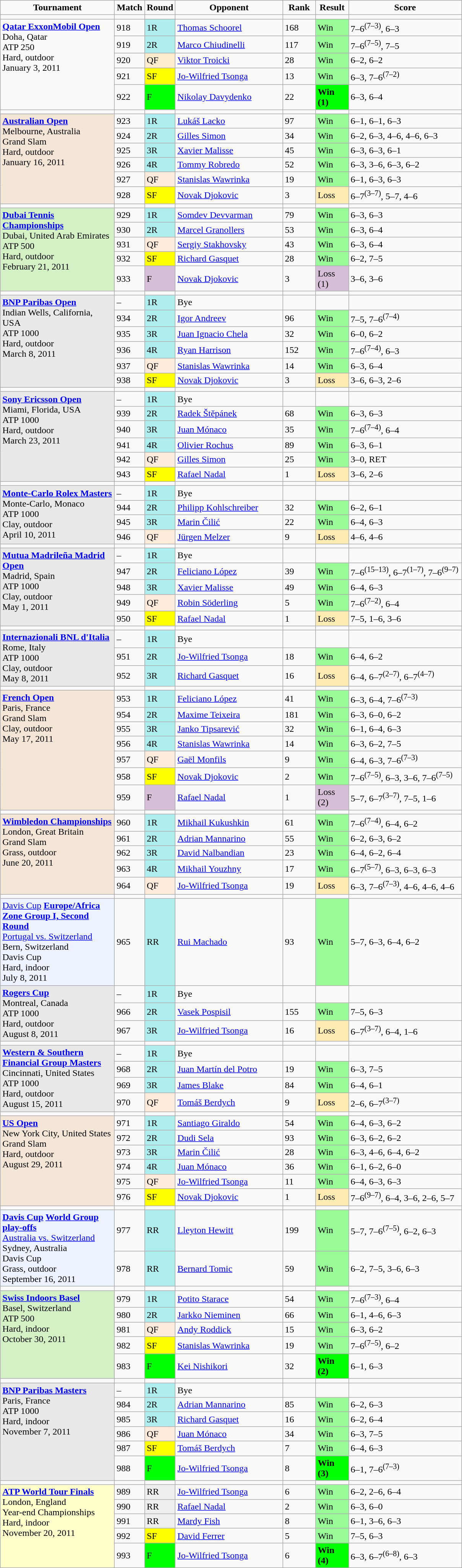<table class="wikitable">
<tr style="font-weight: bold; text-align: center">
<td style="width:192px;">Tournament</td>
<td style="width:45px;">Match</td>
<td style="width:25px;">Round</td>
<td style="width:180px;">Opponent</td>
<td style="width:50px">Rank</td>
<td style="width:50px;">Result</td>
<td style="width:190px;">Score</td>
</tr>
<tr>
<td></td>
<td></td>
<td></td>
<td></td>
<td></td>
<td></td>
<td></td>
</tr>
<tr>
<td rowspan="5" style="text-align:left; vertical-align:top;"><strong><a href='#'>Qatar ExxonMobil Open</a></strong> <br> Doha, Qatar <br> ATP 250 <br> Hard, outdoor <br> January 3, 2011</td>
<td>918</td>
<td style="background:#afeeee;">1R</td>
<td> <a href='#'>Thomas Schoorel</a></td>
<td>168</td>
<td bgcolor=98FB98>Win</td>
<td>7–6<sup>(7–3)</sup>, 6–3</td>
</tr>
<tr>
<td>919</td>
<td style="background:#afeeee;">2R</td>
<td> <a href='#'>Marco Chiudinelli</a></td>
<td>117</td>
<td bgcolor=98FB98>Win</td>
<td>7–6<sup>(7–5)</sup>, 7–5</td>
</tr>
<tr>
<td>920</td>
<td style="background:#ffebcd;">QF</td>
<td> <a href='#'>Viktor Troicki</a></td>
<td>28</td>
<td bgcolor=98FB98>Win</td>
<td>6–2, 6–2</td>
</tr>
<tr>
<td>921</td>
<td style="background:yellow;">SF</td>
<td> <a href='#'>Jo-Wilfried Tsonga</a></td>
<td>13</td>
<td bgcolor=98FB98>Win</td>
<td>6–3, 7–6<sup>(7–2)</sup></td>
</tr>
<tr>
<td>922</td>
<td style="background:lime;">F</td>
<td> <a href='#'>Nikolay Davydenko</a></td>
<td>22</td>
<td style="background:lime;"><strong>Win (1)</strong></td>
<td>6–3, 6–4</td>
</tr>
<tr>
<td></td>
<td></td>
<td></td>
<td></td>
<td></td>
<td></td>
<td></td>
</tr>
<tr>
<td rowspan="6" style="background:#F3E6D7; text-align:left; vertical-align:top;"><strong><a href='#'>Australian Open</a></strong><br> Melbourne, Australia <br>Grand Slam <br> Hard, outdoor <br> January 16, 2011</td>
<td>923</td>
<td style="background:#afeeee;">1R</td>
<td> <a href='#'>Lukáš Lacko</a></td>
<td>97</td>
<td bgcolor=98FB98>Win</td>
<td>6–1, 6–1, 6–3</td>
</tr>
<tr>
<td>924</td>
<td style="background:#afeeee;">2R</td>
<td> <a href='#'>Gilles Simon</a></td>
<td>34</td>
<td bgcolor=98FB98>Win</td>
<td>6–2, 6–3, 4–6, 4–6, 6–3</td>
</tr>
<tr>
<td>925</td>
<td style="background:#afeeee;">3R</td>
<td> <a href='#'>Xavier Malisse</a></td>
<td>45</td>
<td bgcolor=98FB98>Win</td>
<td>6–3, 6–3, 6–1</td>
</tr>
<tr>
<td>926</td>
<td style="background:#afeeee;">4R</td>
<td> <a href='#'>Tommy Robredo</a></td>
<td>52</td>
<td bgcolor=98FB98>Win</td>
<td>6–3, 3–6, 6–3, 6–2</td>
</tr>
<tr>
<td>927</td>
<td style="background:#ffebdc;">QF</td>
<td> <a href='#'>Stanislas Wawrinka</a></td>
<td>19</td>
<td bgcolor=98FB98>Win</td>
<td>6–1, 6–3, 6–3</td>
</tr>
<tr>
<td>928</td>
<td style="background:yellow;">SF</td>
<td> <a href='#'>Novak Djokovic</a></td>
<td>3</td>
<td style="background:#FFECB2;">Loss</td>
<td>6–7<sup>(3–7)</sup>, 5–7, 4–6</td>
</tr>
<tr>
<td></td>
<td></td>
<td></td>
<td></td>
<td></td>
<td></td>
<td></td>
</tr>
<tr>
<td rowspan="5" style="background:#D4F1C5; text-align:left; vertical-align:top;"><strong><a href='#'>Dubai Tennis Championships</a></strong> <br> Dubai, United Arab Emirates <br> ATP 500 <br> Hard, outdoor <br> February 21, 2011</td>
<td>929</td>
<td style="background:#afeeee;">1R</td>
<td> <a href='#'>Somdev Devvarman</a></td>
<td>79</td>
<td bgcolor=98FB98>Win</td>
<td>6–3, 6–3</td>
</tr>
<tr>
<td>930</td>
<td style="background:#afeeee;">2R</td>
<td> <a href='#'>Marcel Granollers</a></td>
<td>53</td>
<td bgcolor=98FB98>Win</td>
<td>6–3, 6–4</td>
</tr>
<tr>
<td>931</td>
<td style="background:#ffebdc;">QF</td>
<td> <a href='#'>Sergiy Stakhovsky</a></td>
<td>43</td>
<td bgcolor=98FB98>Win</td>
<td>6–3, 6–4</td>
</tr>
<tr>
<td>932</td>
<td style="background:yellow;">SF</td>
<td> <a href='#'>Richard Gasquet</a></td>
<td>28</td>
<td bgcolor=98FB98>Win</td>
<td>6–2, 7–5</td>
</tr>
<tr>
<td>933</td>
<td style="background:thistle;">F</td>
<td> <a href='#'>Novak Djokovic</a></td>
<td>3</td>
<td style="background:thistle;">Loss (1)</td>
<td>3–6, 3–6</td>
</tr>
<tr>
<td></td>
<td></td>
<td></td>
<td></td>
<td></td>
<td></td>
<td></td>
</tr>
<tr>
<td rowspan="6" style="background:#E9E9E9; text-align:left; vertical-align:top;"><strong><a href='#'>BNP Paribas Open</a></strong> <br> Indian Wells, California, USA <br> ATP 1000 <br> Hard, outdoor <br> March 8, 2011</td>
<td>–</td>
<td style="background:#afeeee;">1R</td>
<td>Bye</td>
<td></td>
<td></td>
<td></td>
</tr>
<tr>
<td>934</td>
<td style="background:#afeeee;">2R</td>
<td> <a href='#'>Igor Andreev</a></td>
<td>96</td>
<td bgcolor=98FB98>Win</td>
<td>7–5, 7–6<sup>(7–4)</sup></td>
</tr>
<tr>
<td>935</td>
<td style="background:#afeeee;">3R</td>
<td> <a href='#'>Juan Ignacio Chela</a></td>
<td>32</td>
<td bgcolor=98FB98>Win</td>
<td>6–0, 6–2</td>
</tr>
<tr>
<td>936</td>
<td style="background:#afeeee;">4R</td>
<td> <a href='#'>Ryan Harrison</a></td>
<td>152</td>
<td bgcolor=98FB98>Win</td>
<td>7–6<sup>(7–4)</sup>, 6–3</td>
</tr>
<tr>
<td>937</td>
<td style="background:#ffebdc;">QF</td>
<td> <a href='#'>Stanislas Wawrinka</a></td>
<td>14</td>
<td bgcolor=98FB98>Win</td>
<td>6–3, 6–4</td>
</tr>
<tr>
<td>938</td>
<td style="background:yellow;">SF</td>
<td> <a href='#'>Novak Djokovic</a></td>
<td>3</td>
<td style="background:#FFECB2;">Loss</td>
<td>3–6, 6–3, 2–6</td>
</tr>
<tr>
<td></td>
<td></td>
<td></td>
<td></td>
<td></td>
<td></td>
<td></td>
</tr>
<tr>
<td rowspan="6" style="background:#E9E9E9; text-align:left; vertical-align:top;"><strong><a href='#'>Sony Ericsson Open</a></strong> <br> Miami, Florida, USA <br> ATP 1000 <br> Hard, outdoor <br> March 23, 2011</td>
<td>–</td>
<td style="background:#afeeee;">1R</td>
<td>Bye</td>
<td></td>
<td></td>
<td></td>
</tr>
<tr>
<td>939</td>
<td style="background:#afeeee;">2R</td>
<td> <a href='#'>Radek Štěpánek</a></td>
<td>68</td>
<td bgcolor=98FB98>Win</td>
<td>6–3, 6–3</td>
</tr>
<tr>
<td>940</td>
<td style="background:#afeeee;">3R</td>
<td> <a href='#'>Juan Mónaco</a></td>
<td>35</td>
<td bgcolor=98FB98>Win</td>
<td>7–6<sup>(7–4)</sup>, 6–4</td>
</tr>
<tr>
<td>941</td>
<td style="background:#afeeee;">4R</td>
<td> <a href='#'>Olivier Rochus</a></td>
<td>89</td>
<td bgcolor=98FB98>Win</td>
<td>6–3, 6–1</td>
</tr>
<tr>
<td>942</td>
<td style="background:#ffebdc;">QF</td>
<td> <a href='#'>Gilles Simon</a></td>
<td>25</td>
<td bgcolor=98FB98>Win</td>
<td>3–0, RET</td>
</tr>
<tr>
<td>943</td>
<td style="background:yellow;">SF</td>
<td> <a href='#'>Rafael Nadal</a></td>
<td>1</td>
<td style="background:#FFECB2;">Loss</td>
<td>3–6, 2–6</td>
</tr>
<tr>
<td></td>
<td></td>
<td></td>
<td></td>
<td></td>
<td></td>
<td></td>
</tr>
<tr>
<td rowspan="4" style="background:#E9E9E9; text-align:left; vertical-align:top;"><strong><a href='#'>Monte-Carlo Rolex Masters</a></strong> <br> Monte-Carlo, Monaco <br> ATP 1000 <br> Clay, outdoor <br> April 10, 2011</td>
<td>–</td>
<td style="background:#afeeee;">1R</td>
<td>Bye</td>
<td></td>
<td></td>
<td></td>
</tr>
<tr>
<td>944</td>
<td style="background:#afeeee;">2R</td>
<td> <a href='#'>Philipp Kohlschreiber</a></td>
<td>32</td>
<td bgcolor=98FB98>Win</td>
<td>6–2, 6–1</td>
</tr>
<tr>
<td>945</td>
<td style="background:#afeeee;">3R</td>
<td> <a href='#'>Marin Čilić</a></td>
<td>22</td>
<td bgcolor=98FB98>Win</td>
<td>6–4, 6–3</td>
</tr>
<tr>
<td>946</td>
<td style="background:#ffebdc;">QF</td>
<td> <a href='#'>Jürgen Melzer</a></td>
<td>9</td>
<td style="background:#FFECB2;">Loss</td>
<td>4–6, 4–6</td>
</tr>
<tr>
<td></td>
<td></td>
<td></td>
<td></td>
<td></td>
<td></td>
<td></td>
</tr>
<tr>
<td rowspan="5" style="background:#E9E9E9; text-align:left; vertical-align:top;"><strong><a href='#'>Mutua Madrileña Madrid Open</a></strong> <br> Madrid, Spain <br> ATP 1000 <br> Clay, outdoor <br> May 1, 2011</td>
<td>–</td>
<td style="background:#afeeee;">1R</td>
<td>Bye</td>
<td></td>
<td></td>
<td></td>
</tr>
<tr>
<td>947</td>
<td style="background:#afeeee;">2R</td>
<td> <a href='#'>Feliciano López</a></td>
<td>39</td>
<td bgcolor=98FB98>Win</td>
<td>7–6<sup>(15–13)</sup>, 6–7<sup>(1–7)</sup>, 7–6<sup>(9–7)</sup></td>
</tr>
<tr>
<td>948</td>
<td style="background:#afeeee;">3R</td>
<td> <a href='#'>Xavier Malisse</a></td>
<td>49</td>
<td bgcolor=98FB98>Win</td>
<td>6–4, 6–3</td>
</tr>
<tr>
<td>949</td>
<td style="background:#ffebdc;">QF</td>
<td> <a href='#'>Robin Söderling</a></td>
<td>5</td>
<td bgcolor=98FB98>Win</td>
<td>7–6<sup>(7–2)</sup>, 6–4</td>
</tr>
<tr>
<td>950</td>
<td style="background:yellow;">SF</td>
<td> <a href='#'>Rafael Nadal</a></td>
<td>1</td>
<td style="background:#FFECB2;">Loss</td>
<td>7–5, 1–6, 3–6</td>
</tr>
<tr>
<td></td>
<td></td>
<td></td>
<td></td>
<td></td>
<td></td>
<td></td>
</tr>
<tr>
<td rowspan="3" style="background:#E9E9E9; text-align:left; vertical-align:top;"><strong><a href='#'>Internazionali BNL d'Italia</a></strong> <br> Rome, Italy <br> ATP 1000 <br> Clay, outdoor <br> May 8, 2011</td>
<td>–</td>
<td style="background:#afeeee;">1R</td>
<td>Bye</td>
<td></td>
<td></td>
<td></td>
</tr>
<tr>
<td>951</td>
<td style="background:#afeeee;">2R</td>
<td> <a href='#'>Jo-Wilfried Tsonga</a></td>
<td>18</td>
<td bgcolor=98FB98>Win</td>
<td>6–4, 6–2</td>
</tr>
<tr>
<td>952</td>
<td style="background:#afeeee;">3R</td>
<td> <a href='#'>Richard Gasquet</a></td>
<td>16</td>
<td style="background:#FFECB2;">Loss</td>
<td>6–4, 6–7<sup>(2–7)</sup>, 6–7<sup>(4–7)</sup></td>
</tr>
<tr>
<td></td>
<td></td>
<td></td>
<td></td>
<td></td>
<td></td>
<td></td>
</tr>
<tr>
<td rowspan="7" style="background:#F3E6D7; text-align:left; vertical-align:top;"><strong><a href='#'>French Open</a></strong> <br> Paris, France <br> Grand Slam <br> Clay, outdoor <br> May 17, 2011</td>
<td>953</td>
<td style="background:#afeeee;">1R</td>
<td> <a href='#'>Feliciano López</a></td>
<td>41</td>
<td bgcolor=98FB98>Win</td>
<td>6–3, 6–4, 7–6<sup>(7–3)</sup></td>
</tr>
<tr>
<td>954</td>
<td style="background:#afeeee;">2R</td>
<td> <a href='#'>Maxime Teixeira</a></td>
<td>181</td>
<td bgcolor=98FB98>Win</td>
<td>6–3, 6–0, 6–2</td>
</tr>
<tr>
<td>955</td>
<td style="background:#afeeee;">3R</td>
<td> <a href='#'>Janko Tipsarević</a></td>
<td>32</td>
<td bgcolor=98FB98>Win</td>
<td>6–1, 6–4, 6–3</td>
</tr>
<tr>
<td>956</td>
<td style="background:#afeeee;">4R</td>
<td> <a href='#'>Stanislas Wawrinka</a></td>
<td>14</td>
<td bgcolor=98FB98>Win</td>
<td>6–3, 6–2, 7–5</td>
</tr>
<tr>
<td>957</td>
<td style="background:#ffebdc;">QF</td>
<td> <a href='#'>Gaël Monfils</a></td>
<td>9</td>
<td bgcolor=98FB98>Win</td>
<td>6–4, 6–3, 7–6<sup>(7–3)</sup></td>
</tr>
<tr>
<td>958</td>
<td style="background:yellow;">SF</td>
<td> <a href='#'>Novak Djokovic</a></td>
<td>2</td>
<td bgcolor=98FB98>Win</td>
<td>7–6<sup>(7–5)</sup>, 6–3, 3–6, 7–6<sup>(7–5)</sup></td>
</tr>
<tr>
<td>959</td>
<td style="background:thistle;">F</td>
<td> <a href='#'>Rafael Nadal</a></td>
<td>1</td>
<td style="background:thistle;">Loss (2)</td>
<td>5–7, 6–7<sup>(3–7)</sup>, 7–5, 1–6</td>
</tr>
<tr>
<td></td>
<td></td>
<td></td>
<td></td>
<td></td>
<td></td>
<td></td>
</tr>
<tr>
<td rowspan="5" style="background:#F3E6D7; text-align:left; vertical-align:top;"><strong><a href='#'>Wimbledon Championships</a></strong> <br> London, Great Britain <br> Grand Slam <br> Grass, outdoor <br> June 20, 2011</td>
<td>960</td>
<td style="background:#afeeee;">1R</td>
<td> <a href='#'>Mikhail Kukushkin</a></td>
<td>61</td>
<td bgcolor=98FB98>Win</td>
<td>7–6<sup>(7–4)</sup>, 6–4, 6–2</td>
</tr>
<tr>
<td>961</td>
<td style="background:#afeeee;">2R</td>
<td> <a href='#'>Adrian Mannarino</a></td>
<td>55</td>
<td bgcolor=98FB98>Win</td>
<td>6–2, 6–3, 6–2</td>
</tr>
<tr>
<td>962</td>
<td style="background:#afeeee;">3R</td>
<td> <a href='#'>David Nalbandian</a></td>
<td>23</td>
<td bgcolor=98FB98>Win</td>
<td>6–4, 6–2, 6–4</td>
</tr>
<tr>
<td>963</td>
<td style="background:#afeeee;">4R</td>
<td> <a href='#'>Mikhail Youzhny</a></td>
<td>17</td>
<td bgcolor=98FB98>Win</td>
<td>6–7<sup>(5–7)</sup>, 6–3, 6–3, 6–3</td>
</tr>
<tr>
<td>964</td>
<td style="background:#ffebdc;">QF</td>
<td> <a href='#'>Jo-Wilfried Tsonga</a></td>
<td>19</td>
<td style="background:#FFECB2;">Loss</td>
<td>6–3, 7–6<sup>(7–3)</sup>, 4–6, 4–6, 4–6</td>
</tr>
<tr>
<td></td>
<td></td>
<td></td>
<td></td>
<td></td>
<td></td>
<td></td>
</tr>
<tr>
<td rowspan="1" style="background:#ECF2FF; text-align:left; vertical-align:top;"><a href='#'>Davis Cup</a> <strong><a href='#'>Europe/Africa Zone Group I, Second Round</a></strong><br> <a href='#'>Portugal vs. Switzerland</a> <br> Bern, Switzerland <br> Davis Cup <br> Hard, indoor <br> July 8, 2011</td>
<td>965</td>
<td style="background:#afeeee;">RR</td>
<td> <a href='#'>Rui Machado</a></td>
<td>93</td>
<td bgcolor=98FB98>Win</td>
<td>5–7, 6–3, 6–4, 6–2</td>
</tr>
<tr>
<td rowspan="3" style="background:#E9E9E9; text-align:left; vertical-align:top;"><strong><a href='#'>Rogers Cup</a></strong> <br> Montreal, Canada <br> ATP 1000 <br> Hard, outdoor <br> August 8, 2011</td>
<td>–</td>
<td style="background:#afeeee;">1R</td>
<td>Bye</td>
<td></td>
<td></td>
<td></td>
</tr>
<tr>
<td>966</td>
<td style="background:#afeeee;">2R</td>
<td> <a href='#'>Vasek Pospisil</a></td>
<td>155</td>
<td bgcolor=98FB98>Win</td>
<td>7–5, 6–3</td>
</tr>
<tr>
<td>967</td>
<td style="background:#afeeee;">3R</td>
<td> <a href='#'>Jo-Wilfried Tsonga</a></td>
<td>16</td>
<td style="background:#FFECB2;">Loss</td>
<td>6–7<sup>(3–7)</sup>, 6–4, 1–6</td>
</tr>
<tr>
<td></td>
<td></td>
<td></td>
<td></td>
<td></td>
<td></td>
<td></td>
</tr>
<tr>
<td rowspan="4" style="background:#E9E9E9; text-align:left; vertical-align:top;"><strong><a href='#'>Western & Southern Financial Group Masters</a></strong> <br> Cincinnati, United States <br> ATP 1000 <br> Hard, outdoor <br> August 15, 2011</td>
<td>–</td>
<td style="background:#afeeee;">1R</td>
<td>Bye</td>
<td></td>
<td></td>
<td></td>
</tr>
<tr>
<td>968</td>
<td style="background:#afeeee;">2R</td>
<td> <a href='#'>Juan Martín del Potro</a></td>
<td>19</td>
<td bgcolor=98FB98>Win</td>
<td>6–3, 7–5</td>
</tr>
<tr>
<td>969</td>
<td style="background:#afeeee;">3R</td>
<td> <a href='#'>James Blake</a></td>
<td>84</td>
<td bgcolor=98FB98>Win</td>
<td>6–4, 6–1</td>
</tr>
<tr>
<td>970</td>
<td style="background:#ffebdc;">QF</td>
<td> <a href='#'>Tomáš Berdych</a></td>
<td>9</td>
<td style="background:#FFECB2;">Loss</td>
<td>2–6, 6–7<sup>(3–7)</sup></td>
</tr>
<tr>
<td></td>
<td></td>
<td></td>
<td></td>
<td></td>
<td></td>
<td></td>
</tr>
<tr>
<td rowspan="6" style="background:#F3E6D7; text-align:left; vertical-align:top;"><strong><a href='#'>US Open</a></strong><br> New York City, United States <br>Grand Slam <br> Hard, outdoor <br> August 29, 2011</td>
<td>971</td>
<td style="background:#afeeee;">1R</td>
<td> <a href='#'>Santiago Giraldo</a></td>
<td>54</td>
<td bgcolor=98FB98>Win</td>
<td>6–4, 6–3, 6–2</td>
</tr>
<tr>
<td>972</td>
<td style="background:#afeeee;">2R</td>
<td> <a href='#'>Dudi Sela</a></td>
<td>93</td>
<td bgcolor=98FB98>Win</td>
<td>6–3, 6–2, 6–2</td>
</tr>
<tr>
<td>973</td>
<td style="background:#afeeee;">3R</td>
<td> <a href='#'>Marin Čilić</a></td>
<td>28</td>
<td bgcolor=98FB98>Win</td>
<td>6–3, 4–6, 6–4, 6–2</td>
</tr>
<tr>
<td>974</td>
<td style="background:#afeeee;">4R</td>
<td> <a href='#'>Juan Mónaco</a></td>
<td>36</td>
<td bgcolor=98FB98>Win</td>
<td>6–1, 6–2, 6–0</td>
</tr>
<tr>
<td>975</td>
<td style="background:#ffebdc;">QF</td>
<td> <a href='#'>Jo-Wilfried Tsonga</a></td>
<td>11</td>
<td bgcolor=98FB98>Win</td>
<td>6–4, 6–3, 6–3</td>
</tr>
<tr>
<td>976</td>
<td style="background:yellow;">SF</td>
<td> <a href='#'>Novak Djokovic</a></td>
<td>1</td>
<td style="background:#FFECB2;">Loss</td>
<td>7–6<sup>(9–7)</sup>, 6–4, 3–6, 2–6, 5–7</td>
</tr>
<tr>
<td></td>
<td></td>
<td></td>
<td></td>
<td></td>
<td></td>
<td></td>
</tr>
<tr>
<td rowspan="2" style="background:#ECF2FF; text-align:left; vertical-align:top;"><strong><a href='#'>Davis Cup</a> <a href='#'>World Group play-offs</a></strong><br> <a href='#'>Australia vs. Switzerland</a><br> Sydney, Australia <br>Davis Cup <br> Grass, outdoor <br> September 16, 2011</td>
<td>977</td>
<td style="background:#afeeee;">RR</td>
<td> <a href='#'>Lleyton Hewitt</a></td>
<td>199</td>
<td bgcolor=98FB98>Win</td>
<td>5–7, 7–6<sup>(7–5)</sup>, 6–2, 6–3</td>
</tr>
<tr>
<td>978</td>
<td style="background:#afeeee;">RR</td>
<td> <a href='#'>Bernard Tomic</a></td>
<td>59</td>
<td bgcolor=98FB98>Win</td>
<td>6–2, 7–5, 3–6, 6–3</td>
</tr>
<tr>
<td></td>
<td></td>
<td></td>
<td></td>
<td></td>
<td></td>
<td></td>
</tr>
<tr>
<td rowspan="5" style="background:#D4F1C5; text-align:left; vertical-align:top;"><strong><a href='#'>Swiss Indoors Basel</a></strong><br> Basel, Switzerland <br>ATP 500 <br> Hard, indoor <br> October 30, 2011</td>
<td>979</td>
<td style="background:#afeeee;">1R</td>
<td> <a href='#'>Potito Starace</a></td>
<td>54</td>
<td bgcolor=98FB98>Win</td>
<td>7–6<sup>(7–3)</sup>, 6–4</td>
</tr>
<tr>
<td>980</td>
<td style="background:#afeeee;">2R</td>
<td> <a href='#'>Jarkko Nieminen</a></td>
<td>66</td>
<td bgcolor=98FB98>Win</td>
<td>6–1, 4–6, 6–3</td>
</tr>
<tr>
<td>981</td>
<td style="background:#ffebdc;">QF</td>
<td> <a href='#'>Andy Roddick</a></td>
<td>15</td>
<td bgcolor=98FB98>Win</td>
<td>6–3, 6–2</td>
</tr>
<tr>
<td>982</td>
<td style="background:yellow;">SF</td>
<td> <a href='#'>Stanislas Wawrinka</a></td>
<td>19</td>
<td bgcolor=98FB98>Win</td>
<td>7–6<sup>(7–5)</sup>, 6–2</td>
</tr>
<tr>
<td>983</td>
<td style="background:lime;">F</td>
<td> <a href='#'>Kei Nishikori</a></td>
<td>32</td>
<td style="background:lime;"><strong>Win (2)</strong></td>
<td>6–1, 6–3</td>
</tr>
<tr>
<td></td>
<td></td>
<td></td>
<td></td>
<td></td>
<td></td>
<td></td>
</tr>
<tr>
<td rowspan="6" style="background:#E9E9E9; text-align:left; vertical-align:top;"><strong><a href='#'>BNP Paribas Masters</a></strong><br> Paris, France <br>ATP 1000 <br> Hard, indoor <br> November 7, 2011</td>
<td>–</td>
<td style="background:#afeeee;">1R</td>
<td>Bye</td>
<td></td>
<td></td>
<td></td>
</tr>
<tr>
<td>984</td>
<td style="background:#afeeee;">2R</td>
<td> <a href='#'>Adrian Mannarino</a></td>
<td>85</td>
<td bgcolor=98FB98>Win</td>
<td>6–2, 6–3</td>
</tr>
<tr>
<td>985</td>
<td style="background:#afeeee;">3R</td>
<td> <a href='#'>Richard Gasquet</a></td>
<td>16</td>
<td bgcolor=98FB98>Win</td>
<td>6–2, 6–4</td>
</tr>
<tr>
<td>986</td>
<td style="background:#ffebdc;">QF</td>
<td> <a href='#'>Juan Mónaco</a></td>
<td>34</td>
<td bgcolor=98FB98>Win</td>
<td>6–3, 7–5</td>
</tr>
<tr>
<td>987</td>
<td style="background:yellow;">SF</td>
<td> <a href='#'>Tomáš Berdych</a></td>
<td>7</td>
<td bgcolor=98FB98>Win</td>
<td>6–4, 6–3</td>
</tr>
<tr>
<td>988</td>
<td style="background:lime;">F</td>
<td> <a href='#'>Jo-Wilfried Tsonga</a></td>
<td>8</td>
<td style="background:lime;"><strong>Win (3)</strong></td>
<td>6–1, 7–6<sup>(7–3)</sup></td>
</tr>
<tr>
<td></td>
<td></td>
<td></td>
<td></td>
<td></td>
<td></td>
<td></td>
</tr>
<tr>
<td rowspan="5" style="background:#ffffcc; text-align:left; vertical-align:top;"><strong><a href='#'>ATP World Tour Finals</a></strong><br> London, England <br>Year-end Championships <br> Hard, indoor <br> November 20, 2011</td>
<td>989</td>
<td style="background:#EFEFEF;">RR</td>
<td> <a href='#'>Jo-Wilfried Tsonga</a></td>
<td>6</td>
<td bgcolor=98FB98>Win</td>
<td>6–2, 2–6, 6–4</td>
</tr>
<tr>
<td>990</td>
<td style="background:#EFEFEF;">RR</td>
<td> <a href='#'>Rafael Nadal</a></td>
<td>2</td>
<td bgcolor=98FB98>Win</td>
<td>6–3, 6–0</td>
</tr>
<tr>
<td>991</td>
<td style="background:#EFEFEF;">RR</td>
<td> <a href='#'>Mardy Fish</a></td>
<td>8</td>
<td bgcolor=98FB98>Win</td>
<td>6–1, 3–6, 6–3</td>
</tr>
<tr>
<td>992</td>
<td style="background:yellow;">SF</td>
<td> <a href='#'>David Ferrer</a></td>
<td>5</td>
<td bgcolor=98FB98>Win</td>
<td>7–5, 6–3</td>
</tr>
<tr>
<td>993</td>
<td style="background:lime;">F</td>
<td> <a href='#'>Jo-Wilfried Tsonga</a></td>
<td>6</td>
<td style="background:lime;"><strong>Win (4)</strong></td>
<td>6–3, 6–7<sup>(6–8)</sup>, 6–3<br></td>
</tr>
</table>
